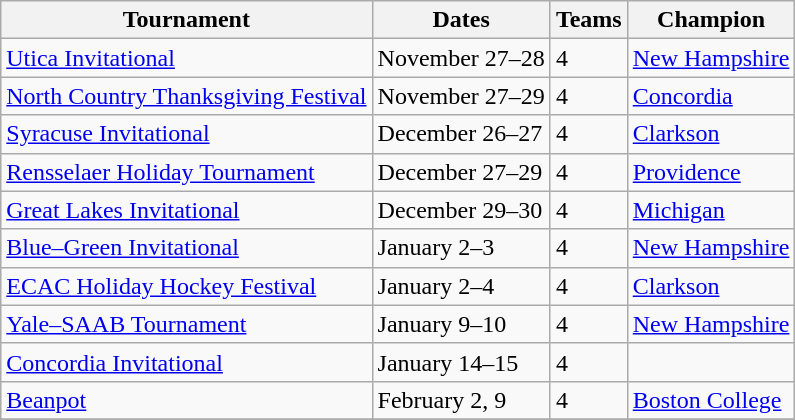<table class="wikitable">
<tr>
<th>Tournament</th>
<th>Dates</th>
<th>Teams</th>
<th>Champion</th>
</tr>
<tr>
<td><a href='#'>Utica Invitational</a></td>
<td>November 27–28</td>
<td>4</td>
<td><a href='#'>New Hampshire</a></td>
</tr>
<tr>
<td><a href='#'>North Country Thanksgiving Festival</a></td>
<td>November 27–29</td>
<td>4</td>
<td><a href='#'>Concordia</a></td>
</tr>
<tr>
<td><a href='#'>Syracuse Invitational</a></td>
<td>December 26–27</td>
<td>4</td>
<td><a href='#'>Clarkson</a></td>
</tr>
<tr>
<td><a href='#'>Rensselaer Holiday Tournament</a></td>
<td>December 27–29</td>
<td>4</td>
<td><a href='#'>Providence</a></td>
</tr>
<tr>
<td><a href='#'>Great Lakes Invitational</a></td>
<td>December 29–30</td>
<td>4</td>
<td><a href='#'>Michigan</a></td>
</tr>
<tr>
<td><a href='#'>Blue–Green Invitational</a></td>
<td>January 2–3</td>
<td>4</td>
<td><a href='#'>New Hampshire</a></td>
</tr>
<tr>
<td><a href='#'>ECAC Holiday Hockey Festival</a></td>
<td>January 2–4</td>
<td>4</td>
<td><a href='#'>Clarkson</a></td>
</tr>
<tr>
<td><a href='#'>Yale–SAAB Tournament</a></td>
<td>January 9–10</td>
<td>4</td>
<td><a href='#'>New Hampshire</a></td>
</tr>
<tr>
<td><a href='#'>Concordia Invitational</a></td>
<td>January 14–15</td>
<td>4</td>
<td></td>
</tr>
<tr>
<td><a href='#'>Beanpot</a></td>
<td>February 2, 9</td>
<td>4</td>
<td><a href='#'>Boston College</a></td>
</tr>
<tr>
</tr>
</table>
